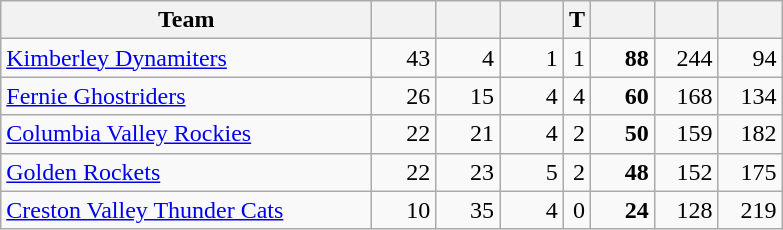<table class="wikitable sortable" style="text-align: right">
<tr>
<th style="width:15em">Team</th>
<th style="width:2.2em"></th>
<th style="width:2.2em"></th>
<th style="width:2.2em"></th>
<th>T</th>
<th style="width:2.2em"></th>
<th style="width:2.2em"></th>
<th style="width:2.2em"></th>
</tr>
<tr>
<td align="left"><a href='#'>Kimberley Dynamiters</a></td>
<td>43</td>
<td>4</td>
<td>1</td>
<td>1</td>
<td><strong>88</strong></td>
<td>244</td>
<td>94</td>
</tr>
<tr>
<td align="left"><a href='#'>Fernie Ghostriders</a></td>
<td>26</td>
<td>15</td>
<td>4</td>
<td>4</td>
<td><strong>60</strong></td>
<td>168</td>
<td>134</td>
</tr>
<tr>
<td align="left"><a href='#'>Columbia Valley Rockies</a></td>
<td>22</td>
<td>21</td>
<td>4</td>
<td>2</td>
<td><strong>50</strong></td>
<td>159</td>
<td>182</td>
</tr>
<tr>
<td align="left"><a href='#'>Golden Rockets</a></td>
<td>22</td>
<td>23</td>
<td>5</td>
<td>2</td>
<td><strong>48</strong></td>
<td>152</td>
<td>175</td>
</tr>
<tr>
<td align="left"><a href='#'>Creston Valley Thunder Cats</a></td>
<td>10</td>
<td>35</td>
<td>4</td>
<td>0</td>
<td><strong>24</strong></td>
<td>128</td>
<td>219</td>
</tr>
</table>
